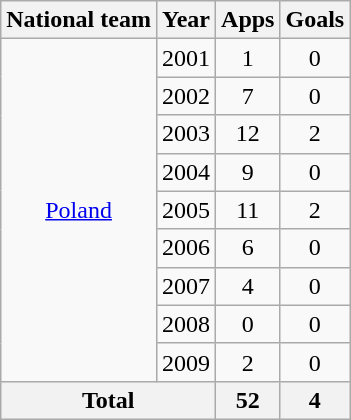<table class="wikitable" style="text-align:center">
<tr>
<th>National team</th>
<th>Year</th>
<th>Apps</th>
<th>Goals</th>
</tr>
<tr>
<td rowspan="9"><a href='#'>Poland</a></td>
<td>2001</td>
<td>1</td>
<td>0</td>
</tr>
<tr>
<td>2002</td>
<td>7</td>
<td>0</td>
</tr>
<tr>
<td>2003</td>
<td>12</td>
<td>2</td>
</tr>
<tr>
<td>2004</td>
<td>9</td>
<td>0</td>
</tr>
<tr>
<td>2005</td>
<td>11</td>
<td>2</td>
</tr>
<tr>
<td>2006</td>
<td>6</td>
<td>0</td>
</tr>
<tr>
<td>2007</td>
<td>4</td>
<td>0</td>
</tr>
<tr>
<td>2008</td>
<td>0</td>
<td>0</td>
</tr>
<tr>
<td>2009</td>
<td>2</td>
<td>0</td>
</tr>
<tr>
<th colspan="2">Total</th>
<th>52</th>
<th>4</th>
</tr>
</table>
